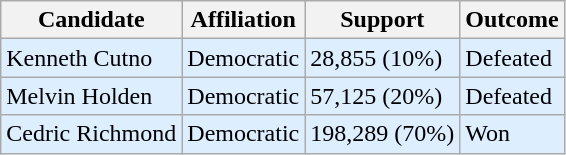<table class="wikitable">
<tr>
<th>Candidate</th>
<th>Affiliation</th>
<th>Support</th>
<th>Outcome</th>
</tr>
<tr style="background:#def;">
<td>Kenneth Cutno</td>
<td>Democratic</td>
<td>28,855 (10%)</td>
<td>Defeated</td>
</tr>
<tr style="background:#def;">
<td>Melvin Holden</td>
<td>Democratic</td>
<td>57,125 (20%)</td>
<td>Defeated</td>
</tr>
<tr style="background:#def;">
<td>Cedric Richmond</td>
<td>Democratic</td>
<td>198,289 (70%)</td>
<td>Won</td>
</tr>
</table>
